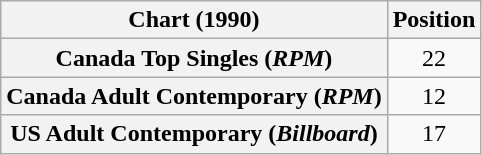<table class="wikitable sortable plainrowheaders" style="text-align:center">
<tr>
<th>Chart (1990)</th>
<th>Position</th>
</tr>
<tr>
<th scope="row">Canada Top Singles (<em>RPM</em>)</th>
<td>22</td>
</tr>
<tr>
<th scope="row">Canada Adult Contemporary (<em>RPM</em>)</th>
<td>12</td>
</tr>
<tr>
<th scope="row">US Adult Contemporary (<em>Billboard</em>)</th>
<td>17</td>
</tr>
</table>
